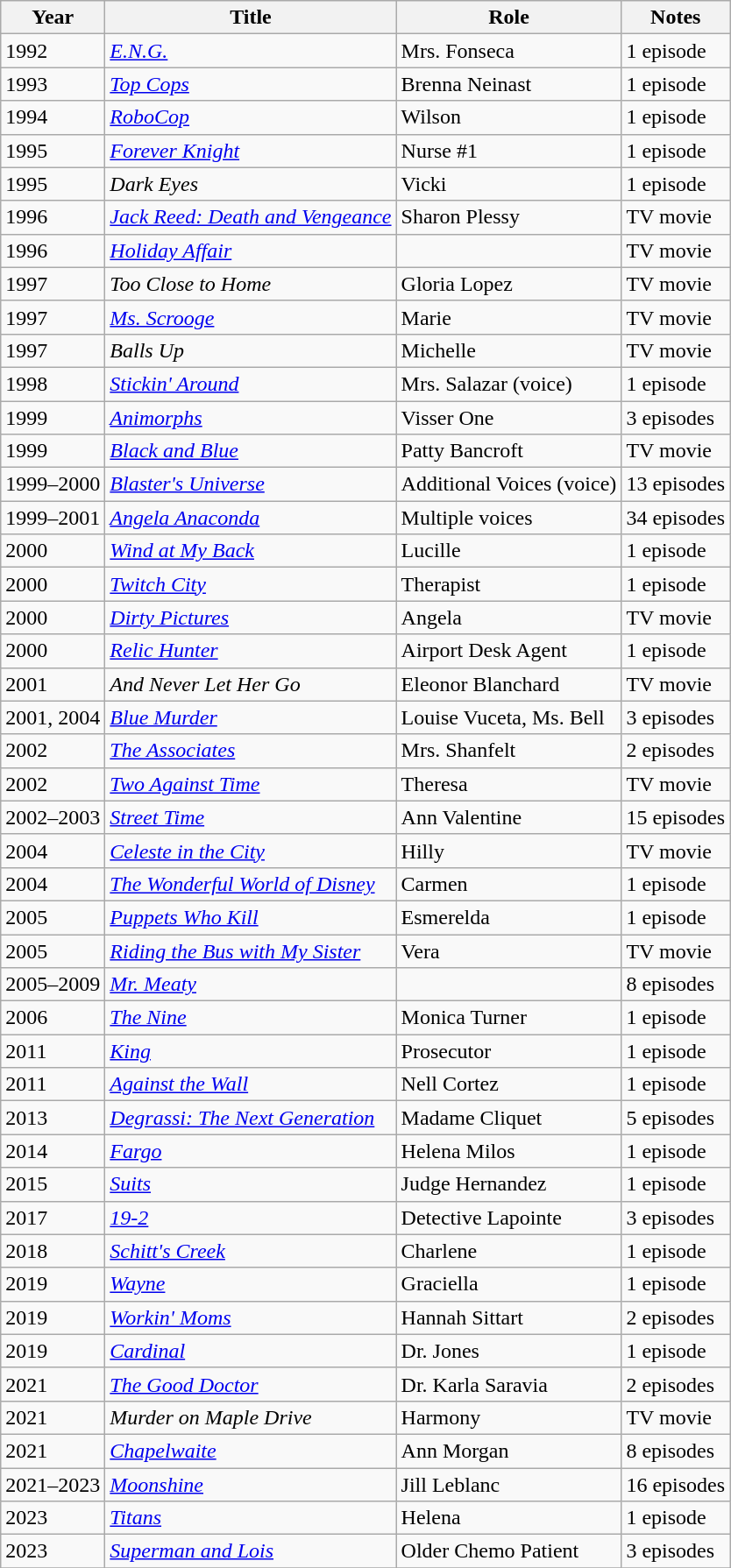<table class="wikitable sortable">
<tr>
<th>Year</th>
<th>Title</th>
<th>Role</th>
<th class="unsortable">Notes</th>
</tr>
<tr>
<td>1992</td>
<td><em><a href='#'>E.N.G.</a></em></td>
<td>Mrs. Fonseca</td>
<td>1 episode</td>
</tr>
<tr>
<td>1993</td>
<td><em><a href='#'>Top Cops</a></em></td>
<td>Brenna Neinast</td>
<td>1 episode</td>
</tr>
<tr>
<td>1994</td>
<td><em><a href='#'>RoboCop</a></em></td>
<td>Wilson</td>
<td>1 episode</td>
</tr>
<tr>
<td>1995</td>
<td><em><a href='#'>Forever Knight</a></em></td>
<td>Nurse #1</td>
<td>1 episode</td>
</tr>
<tr>
<td>1995</td>
<td><em>Dark Eyes</em></td>
<td>Vicki</td>
<td>1 episode</td>
</tr>
<tr>
<td>1996</td>
<td><em><a href='#'>Jack Reed: Death and Vengeance</a></em></td>
<td>Sharon Plessy</td>
<td>TV movie</td>
</tr>
<tr>
<td>1996</td>
<td><em><a href='#'>Holiday Affair</a></em></td>
<td></td>
<td>TV movie</td>
</tr>
<tr>
<td>1997</td>
<td><em>Too Close to Home</em></td>
<td>Gloria Lopez</td>
<td>TV movie</td>
</tr>
<tr>
<td>1997</td>
<td><em><a href='#'>Ms. Scrooge</a></em></td>
<td>Marie</td>
<td>TV movie</td>
</tr>
<tr>
<td>1997</td>
<td><em>Balls Up</em></td>
<td>Michelle</td>
<td>TV movie</td>
</tr>
<tr>
<td>1998</td>
<td><em><a href='#'>Stickin' Around</a></em></td>
<td>Mrs. Salazar (voice)</td>
<td>1 episode</td>
</tr>
<tr>
<td>1999</td>
<td><em><a href='#'>Animorphs</a></em></td>
<td>Visser One</td>
<td>3 episodes</td>
</tr>
<tr>
<td>1999</td>
<td><em><a href='#'>Black and Blue</a></em></td>
<td>Patty Bancroft</td>
<td>TV movie</td>
</tr>
<tr>
<td>1999–2000</td>
<td><em><a href='#'>Blaster's Universe</a></em></td>
<td>Additional Voices (voice)</td>
<td>13 episodes</td>
</tr>
<tr>
<td>1999–2001</td>
<td><em><a href='#'>Angela Anaconda</a></em></td>
<td>Multiple voices</td>
<td>34 episodes</td>
</tr>
<tr>
<td>2000</td>
<td><em><a href='#'>Wind at My Back</a></em></td>
<td>Lucille</td>
<td>1 episode</td>
</tr>
<tr>
<td>2000</td>
<td><em><a href='#'>Twitch City</a></em></td>
<td>Therapist</td>
<td>1 episode</td>
</tr>
<tr>
<td>2000</td>
<td><em><a href='#'>Dirty Pictures</a></em></td>
<td>Angela</td>
<td>TV movie</td>
</tr>
<tr>
<td>2000</td>
<td><em><a href='#'>Relic Hunter</a></em></td>
<td>Airport Desk Agent</td>
<td>1 episode</td>
</tr>
<tr>
<td>2001</td>
<td><em>And Never Let Her Go</em></td>
<td>Eleonor Blanchard</td>
<td>TV movie</td>
</tr>
<tr>
<td>2001, 2004</td>
<td><em><a href='#'>Blue Murder</a></em></td>
<td>Louise Vuceta, Ms. Bell</td>
<td>3 episodes</td>
</tr>
<tr>
<td>2002</td>
<td data-sort-value="Associates, The"><em><a href='#'>The Associates</a></em></td>
<td>Mrs. Shanfelt</td>
<td>2 episodes</td>
</tr>
<tr>
<td>2002</td>
<td><em><a href='#'>Two Against Time</a></em></td>
<td>Theresa</td>
<td>TV movie</td>
</tr>
<tr>
<td>2002–2003</td>
<td><em><a href='#'>Street Time</a></em></td>
<td>Ann Valentine</td>
<td>15 episodes</td>
</tr>
<tr>
<td>2004</td>
<td><em><a href='#'>Celeste in the City</a></em></td>
<td>Hilly</td>
<td>TV movie</td>
</tr>
<tr>
<td>2004</td>
<td data-sort-value="Wonderful World of Disney, The"><em><a href='#'>The Wonderful World of Disney</a></em></td>
<td>Carmen</td>
<td>1 episode</td>
</tr>
<tr>
<td>2005</td>
<td><em><a href='#'>Puppets Who Kill</a></em></td>
<td>Esmerelda</td>
<td>1 episode</td>
</tr>
<tr>
<td>2005</td>
<td><em><a href='#'>Riding the Bus with My Sister</a></em></td>
<td>Vera</td>
<td>TV movie</td>
</tr>
<tr>
<td>2005–2009</td>
<td><em><a href='#'>Mr. Meaty</a></em></td>
<td></td>
<td>8 episodes</td>
</tr>
<tr>
<td>2006</td>
<td data-sort-value="Nine, The"><em><a href='#'>The Nine</a></em></td>
<td>Monica Turner</td>
<td>1 episode</td>
</tr>
<tr>
<td>2011</td>
<td><em><a href='#'>King</a></em></td>
<td>Prosecutor</td>
<td>1 episode</td>
</tr>
<tr>
<td>2011</td>
<td><em><a href='#'>Against the Wall</a></em></td>
<td>Nell Cortez</td>
<td>1 episode</td>
</tr>
<tr>
<td>2013</td>
<td><em><a href='#'>Degrassi: The Next Generation</a></em></td>
<td>Madame Cliquet</td>
<td>5 episodes</td>
</tr>
<tr>
<td>2014</td>
<td><em><a href='#'>Fargo</a></em></td>
<td>Helena Milos</td>
<td>1 episode</td>
</tr>
<tr>
<td>2015</td>
<td><em><a href='#'>Suits</a></em></td>
<td>Judge Hernandez</td>
<td>1 episode</td>
</tr>
<tr>
<td>2017</td>
<td><em><a href='#'>19-2</a></em></td>
<td>Detective Lapointe</td>
<td>3 episodes</td>
</tr>
<tr>
<td>2018</td>
<td><em><a href='#'>Schitt's Creek</a></em></td>
<td>Charlene</td>
<td>1 episode</td>
</tr>
<tr>
<td>2019</td>
<td><em><a href='#'>Wayne</a></em></td>
<td>Graciella</td>
<td>1 episode</td>
</tr>
<tr>
<td>2019</td>
<td><em><a href='#'>Workin' Moms</a></em></td>
<td>Hannah Sittart</td>
<td>2 episodes</td>
</tr>
<tr>
<td>2019</td>
<td><em><a href='#'>Cardinal</a></em></td>
<td>Dr. Jones</td>
<td>1 episode</td>
</tr>
<tr>
<td>2021</td>
<td data-sort-value="Good Doctor, The"><em><a href='#'>The Good Doctor</a></em></td>
<td>Dr. Karla Saravia</td>
<td>2 episodes</td>
</tr>
<tr>
<td>2021</td>
<td><em>Murder on Maple Drive</em></td>
<td>Harmony</td>
<td>TV movie</td>
</tr>
<tr>
<td>2021</td>
<td><em><a href='#'>Chapelwaite</a></em></td>
<td>Ann Morgan</td>
<td>8 episodes</td>
</tr>
<tr>
<td>2021–2023</td>
<td><em><a href='#'>Moonshine</a></em></td>
<td>Jill Leblanc</td>
<td>16 episodes</td>
</tr>
<tr>
<td>2023</td>
<td><em><a href='#'>Titans</a></em></td>
<td>Helena</td>
<td>1 episode</td>
</tr>
<tr>
<td>2023</td>
<td><em><a href='#'>Superman and Lois</a></em></td>
<td>Older Chemo Patient</td>
<td>3 episodes</td>
</tr>
<tr>
</tr>
</table>
